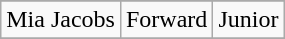<table class="wikitable">
<tr align=center>
</tr>
<tr>
<td>Mia Jacobs</td>
<td>Forward</td>
<td>Junior</td>
</tr>
<tr>
</tr>
</table>
